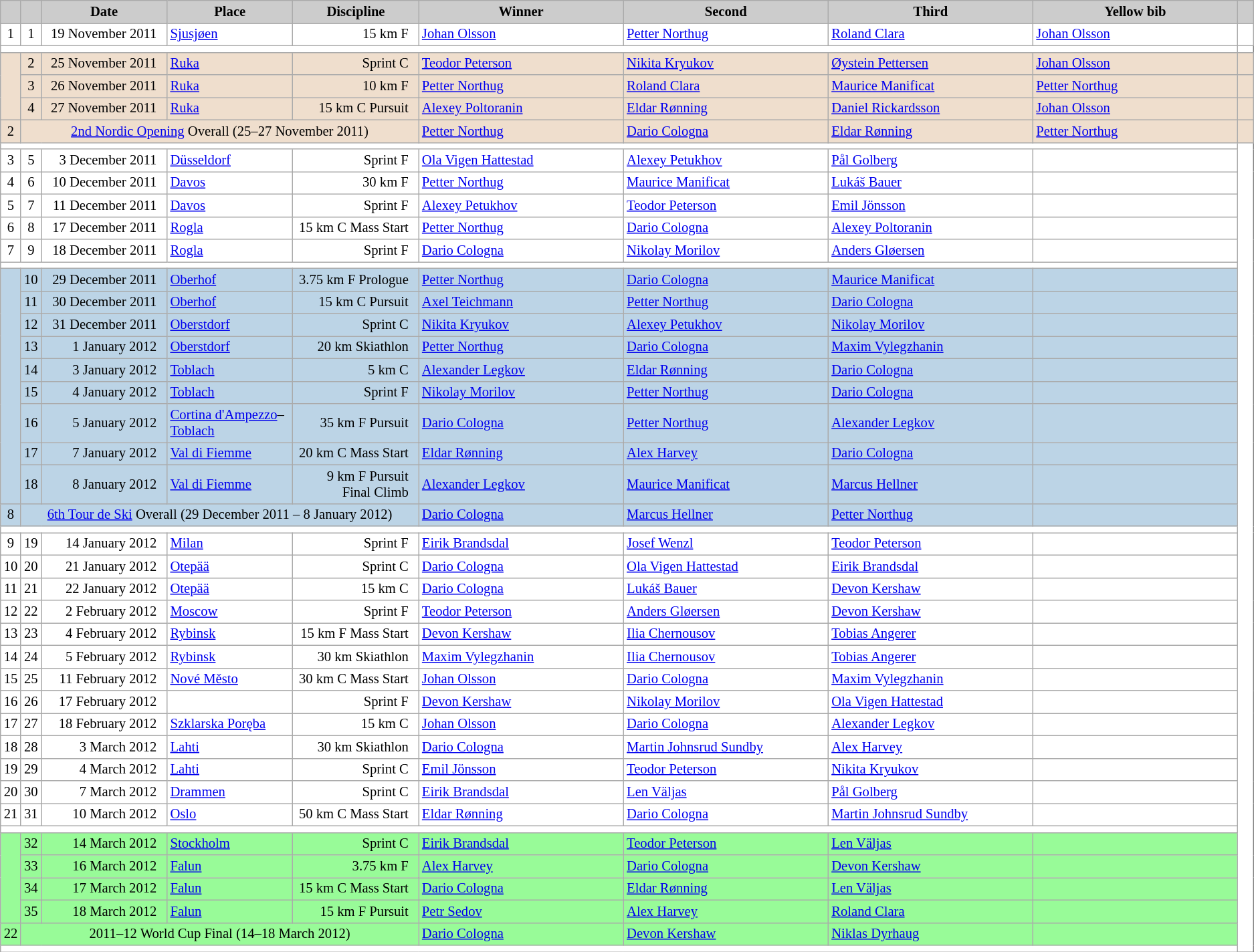<table class="wikitable plainrowheaders" style="background:#fff; font-size:86%; line-height:16px; border:grey solid 1px; border-collapse:collapse;">
<tr style="background:#ccc; text-align:center;">
<th scope="col" style="background:#ccc; width=20 px;"></th>
<th scope="col" style="background:#ccc; width=30 px;"></th>
<th scope="col" style="background:#ccc; width:120px;">Date</th>
<th scope="col" style="background:#ccc; width:120px;">Place</th>
<th scope="col" style="background:#ccc; width:120px;">Discipline</th>
<th scope="col" style="background:#ccc; width:200px;">Winner</th>
<th scope="col" style="background:#ccc; width:200px;">Second</th>
<th scope="col" style="background:#ccc; width:200px;">Third</th>
<th scope="col" style="background:#ccc; width:200px;">Yellow bib</th>
<th scope="col" style="background:#ccc; width:10px;"></th>
</tr>
<tr>
<td align=center>1</td>
<td align=center>1</td>
<td align=right>19 November 2011  </td>
<td> <a href='#'>Sjusjøen</a></td>
<td align=right>15 km F  </td>
<td> <a href='#'>Johan Olsson</a></td>
<td> <a href='#'>Petter Northug</a></td>
<td> <a href='#'>Roland Clara</a></td>
<td> <a href='#'>Johan Olsson</a></td>
<td></td>
</tr>
<tr>
<td colspan=9></td>
</tr>
<tr bgcolor=#EFDECD>
<td align=center rowspan=3></td>
<td align=center>2</td>
<td align=right>25 November 2011  </td>
<td> <a href='#'>Ruka</a></td>
<td align=right>Sprint C  </td>
<td> <a href='#'>Teodor Peterson</a></td>
<td> <a href='#'>Nikita Kryukov</a></td>
<td> <a href='#'>Øystein Pettersen</a></td>
<td> <a href='#'>Johan Olsson</a></td>
<td></td>
</tr>
<tr bgcolor=#EFDECD>
<td align=center>3</td>
<td align=right>26 November 2011  </td>
<td> <a href='#'>Ruka</a></td>
<td align=right>10 km F  </td>
<td> <a href='#'>Petter Northug</a></td>
<td> <a href='#'>Roland Clara</a></td>
<td> <a href='#'>Maurice Manificat</a></td>
<td> <a href='#'>Petter Northug</a></td>
<td></td>
</tr>
<tr bgcolor=#EFDECD>
<td align=center>4</td>
<td align=right>27 November 2011  </td>
<td> <a href='#'>Ruka</a></td>
<td align=right>15 km C Pursuit  </td>
<td> <a href='#'>Alexey Poltoranin</a></td>
<td> <a href='#'>Eldar Rønning</a></td>
<td> <a href='#'>Daniel Rickardsson</a></td>
<td> <a href='#'>Johan Olsson</a></td>
<td></td>
</tr>
<tr bgcolor=#EFDECD>
<td align=center>2</td>
<td colspan=4 align=center><a href='#'>2nd Nordic Opening</a> Overall (25–27 November 2011)</td>
<td> <a href='#'>Petter Northug</a></td>
<td> <a href='#'>Dario Cologna</a></td>
<td> <a href='#'>Eldar Rønning</a></td>
<td> <a href='#'>Petter Northug</a></td>
<td></td>
</tr>
<tr>
<td colspan=9></td>
</tr>
<tr>
<td align=center>3</td>
<td align=center>5</td>
<td align=right>3 December 2011  </td>
<td> <a href='#'>Düsseldorf</a></td>
<td align=right>Sprint F  </td>
<td> <a href='#'>Ola Vigen Hattestad</a></td>
<td> <a href='#'>Alexey Petukhov</a></td>
<td> <a href='#'>Pål Golberg</a></td>
<td></td>
</tr>
<tr>
<td align=center>4</td>
<td align=center>6</td>
<td align=right>10 December 2011  </td>
<td> <a href='#'>Davos</a></td>
<td align=right>30 km F  </td>
<td> <a href='#'>Petter Northug</a></td>
<td> <a href='#'>Maurice Manificat</a></td>
<td> <a href='#'>Lukáš Bauer</a></td>
<td></td>
</tr>
<tr>
<td align=center>5</td>
<td align=center>7</td>
<td align=right>11 December 2011  </td>
<td> <a href='#'>Davos</a></td>
<td align=right>Sprint F  </td>
<td> <a href='#'>Alexey Petukhov</a></td>
<td> <a href='#'>Teodor Peterson</a></td>
<td> <a href='#'>Emil Jönsson</a></td>
<td></td>
</tr>
<tr>
<td align=center>6</td>
<td align=center>8</td>
<td align=right>17 December 2011  </td>
<td> <a href='#'>Rogla</a></td>
<td align=right>15 km C Mass Start  </td>
<td> <a href='#'>Petter Northug</a></td>
<td> <a href='#'>Dario Cologna</a></td>
<td> <a href='#'>Alexey Poltoranin</a></td>
<td></td>
</tr>
<tr>
<td align=center>7</td>
<td align=center>9</td>
<td align=right>18 December 2011  </td>
<td> <a href='#'>Rogla</a></td>
<td align=right>Sprint F  </td>
<td> <a href='#'>Dario Cologna</a></td>
<td> <a href='#'>Nikolay Morilov</a></td>
<td> <a href='#'>Anders Gløersen</a></td>
<td></td>
</tr>
<tr>
<td colspan=9></td>
</tr>
<tr bgcolor=#BCD4E6>
<td align=center rowspan=9></td>
<td align=center>10</td>
<td align=right>29 December 2011  </td>
<td> <a href='#'>Oberhof</a></td>
<td align=right>3.75 km F Prologue  </td>
<td> <a href='#'>Petter Northug</a></td>
<td> <a href='#'>Dario Cologna</a></td>
<td> <a href='#'>Maurice Manificat</a></td>
<td></td>
</tr>
<tr bgcolor=#BCD4E6>
<td align=center>11</td>
<td align=right>30 December 2011  </td>
<td> <a href='#'>Oberhof</a></td>
<td align=right>15 km C Pursuit  </td>
<td> <a href='#'>Axel Teichmann</a></td>
<td> <a href='#'>Petter Northug</a></td>
<td> <a href='#'>Dario Cologna</a></td>
<td></td>
</tr>
<tr bgcolor=#BCD4E6>
<td align=center>12</td>
<td align=right>31 December 2011  </td>
<td> <a href='#'>Oberstdorf</a></td>
<td align=right>Sprint C  </td>
<td> <a href='#'>Nikita Kryukov</a></td>
<td> <a href='#'>Alexey Petukhov</a></td>
<td> <a href='#'>Nikolay Morilov</a></td>
<td></td>
</tr>
<tr bgcolor=#BCD4E6>
<td align=center>13</td>
<td align=right>1 January 2012  </td>
<td> <a href='#'>Oberstdorf</a></td>
<td align=right>20 km Skiathlon  </td>
<td> <a href='#'>Petter Northug</a></td>
<td> <a href='#'>Dario Cologna</a></td>
<td> <a href='#'>Maxim Vylegzhanin</a></td>
<td></td>
</tr>
<tr bgcolor=#BCD4E6>
<td align=center>14</td>
<td align=right>3 January 2012  </td>
<td> <a href='#'>Toblach</a></td>
<td align=right>5 km C  </td>
<td> <a href='#'>Alexander Legkov</a></td>
<td> <a href='#'>Eldar Rønning</a></td>
<td> <a href='#'>Dario Cologna</a></td>
<td></td>
</tr>
<tr bgcolor=#BCD4E6>
<td align=center>15</td>
<td align=right>4 January 2012  </td>
<td> <a href='#'>Toblach</a></td>
<td align=right>Sprint F  </td>
<td> <a href='#'>Nikolay Morilov</a></td>
<td> <a href='#'>Petter Northug</a></td>
<td> <a href='#'>Dario Cologna</a></td>
<td></td>
</tr>
<tr bgcolor=#BCD4E6>
<td align=center>16</td>
<td align=right>5 January 2012  </td>
<td> <a href='#'>Cortina d'Ampezzo</a>–<a href='#'>Toblach</a></td>
<td align=right>35 km F Pursuit  </td>
<td> <a href='#'>Dario Cologna</a></td>
<td> <a href='#'>Petter Northug</a></td>
<td> <a href='#'>Alexander Legkov</a></td>
<td></td>
</tr>
<tr bgcolor=#BCD4E6>
<td align=center>17</td>
<td align=right>7 January 2012  </td>
<td> <a href='#'>Val di Fiemme</a></td>
<td align=right>20 km C Mass Start  </td>
<td> <a href='#'>Eldar Rønning</a></td>
<td> <a href='#'>Alex Harvey</a></td>
<td> <a href='#'>Dario Cologna</a></td>
<td></td>
</tr>
<tr bgcolor=#BCD4E6>
<td align=center>18</td>
<td align=right>8 January 2012  </td>
<td> <a href='#'>Val di Fiemme</a></td>
<td align=right>9 km F Pursuit  <br>Final Climb  </td>
<td> <a href='#'>Alexander Legkov</a></td>
<td> <a href='#'>Maurice Manificat</a></td>
<td> <a href='#'>Marcus Hellner</a></td>
<td></td>
</tr>
<tr bgcolor=#BCD4E6>
<td align=center>8</td>
<td colspan=4 align=center><a href='#'>6th Tour de Ski</a> Overall (29 December 2011 – 8 January 2012)</td>
<td> <a href='#'>Dario Cologna</a></td>
<td> <a href='#'>Marcus Hellner</a></td>
<td> <a href='#'>Petter Northug</a></td>
<td></td>
</tr>
<tr>
<td colspan=9></td>
</tr>
<tr>
<td align=center>9</td>
<td align=center>19</td>
<td align=right>14 January 2012  </td>
<td> <a href='#'>Milan</a></td>
<td align=right>Sprint F  </td>
<td> <a href='#'>Eirik Brandsdal</a></td>
<td> <a href='#'>Josef Wenzl</a></td>
<td> <a href='#'>Teodor Peterson</a></td>
<td></td>
</tr>
<tr>
<td align=center>10</td>
<td align=center>20</td>
<td align=right>21 January 2012  </td>
<td> <a href='#'>Otepää</a></td>
<td align=right>Sprint C  </td>
<td> <a href='#'>Dario Cologna</a></td>
<td> <a href='#'>Ola Vigen Hattestad</a></td>
<td> <a href='#'>Eirik Brandsdal</a></td>
<td></td>
</tr>
<tr>
<td align=center>11</td>
<td align=center>21</td>
<td align=right>22 January 2012  </td>
<td> <a href='#'>Otepää</a></td>
<td align=right>15 km C  </td>
<td> <a href='#'>Dario Cologna</a></td>
<td> <a href='#'>Lukáš Bauer</a></td>
<td> <a href='#'>Devon Kershaw</a></td>
<td></td>
</tr>
<tr>
<td align=center>12</td>
<td align=center>22</td>
<td align=right>2 February 2012  </td>
<td> <a href='#'>Moscow</a></td>
<td align=right>Sprint F  </td>
<td> <a href='#'>Teodor Peterson</a></td>
<td> <a href='#'>Anders Gløersen</a></td>
<td> <a href='#'>Devon Kershaw</a></td>
<td></td>
</tr>
<tr>
<td align=center>13</td>
<td align=center>23</td>
<td align=right>4 February 2012  </td>
<td> <a href='#'>Rybinsk</a></td>
<td align=right>15 km F Mass Start  </td>
<td> <a href='#'>Devon Kershaw</a></td>
<td> <a href='#'>Ilia Chernousov</a></td>
<td> <a href='#'>Tobias Angerer</a></td>
<td></td>
</tr>
<tr>
<td align=center>14</td>
<td align=center>24</td>
<td align=right>5 February 2012  </td>
<td> <a href='#'>Rybinsk</a></td>
<td align=right>30 km Skiathlon  </td>
<td> <a href='#'>Maxim Vylegzhanin</a></td>
<td> <a href='#'>Ilia Chernousov</a></td>
<td> <a href='#'>Tobias Angerer</a></td>
<td></td>
</tr>
<tr>
<td align=center>15</td>
<td align=center>25</td>
<td align=right>11 February 2012  </td>
<td> <a href='#'>Nové Město</a></td>
<td align=right>30 km C Mass Start  </td>
<td> <a href='#'>Johan Olsson</a></td>
<td> <a href='#'>Dario Cologna</a></td>
<td> <a href='#'>Maxim Vylegzhanin</a></td>
<td></td>
</tr>
<tr>
<td align=center>16</td>
<td align=center>26</td>
<td align=right>17 February 2012  </td>
<td></td>
<td align=right>Sprint F  </td>
<td> <a href='#'>Devon Kershaw</a></td>
<td> <a href='#'>Nikolay Morilov</a></td>
<td> <a href='#'>Ola Vigen Hattestad</a></td>
<td></td>
</tr>
<tr>
<td align=center>17</td>
<td align=center>27</td>
<td align=right>18 February 2012  </td>
<td> <a href='#'>Szklarska Poręba</a></td>
<td align=right>15 km C  </td>
<td> <a href='#'>Johan Olsson</a></td>
<td> <a href='#'>Dario Cologna</a></td>
<td> <a href='#'>Alexander Legkov</a></td>
<td></td>
</tr>
<tr>
<td align=center>18</td>
<td align=center>28</td>
<td align=right>3 March 2012  </td>
<td> <a href='#'>Lahti</a></td>
<td align=right>30 km Skiathlon  </td>
<td> <a href='#'>Dario Cologna</a></td>
<td> <a href='#'>Martin Johnsrud Sundby</a></td>
<td> <a href='#'>Alex Harvey</a></td>
<td></td>
</tr>
<tr>
<td align=center>19</td>
<td align=center>29</td>
<td align=right>4 March 2012  </td>
<td> <a href='#'>Lahti</a></td>
<td align=right>Sprint C  </td>
<td> <a href='#'>Emil Jönsson</a></td>
<td> <a href='#'>Teodor Peterson</a></td>
<td> <a href='#'>Nikita Kryukov</a></td>
<td></td>
</tr>
<tr>
<td align=center>20</td>
<td align=center>30</td>
<td align=right>7 March 2012  </td>
<td> <a href='#'>Drammen</a></td>
<td align=right>Sprint C  </td>
<td> <a href='#'>Eirik Brandsdal</a></td>
<td> <a href='#'>Len Väljas</a></td>
<td> <a href='#'>Pål Golberg</a></td>
<td></td>
</tr>
<tr>
<td align=center>21</td>
<td align=center>31</td>
<td align=right>10 March 2012  </td>
<td> <a href='#'>Oslo</a></td>
<td align=right>50 km C Mass Start  </td>
<td> <a href='#'>Eldar Rønning</a></td>
<td> <a href='#'>Dario Cologna</a></td>
<td> <a href='#'>Martin Johnsrud Sundby</a></td>
<td></td>
</tr>
<tr>
<td colspan=9></td>
</tr>
<tr bgcolor="#98FB98">
<td align=center rowspan=4></td>
<td align=center>32</td>
<td align=right>14 March 2012  </td>
<td> <a href='#'>Stockholm</a></td>
<td align=right>Sprint C  </td>
<td> <a href='#'>Eirik Brandsdal</a></td>
<td> <a href='#'>Teodor Peterson</a></td>
<td> <a href='#'>Len Väljas</a></td>
<td></td>
</tr>
<tr bgcolor="#98FB98">
<td align=center>33</td>
<td align=right>16 March 2012  </td>
<td> <a href='#'>Falun</a></td>
<td align=right>3.75 km F  </td>
<td> <a href='#'>Alex Harvey</a></td>
<td> <a href='#'>Dario Cologna</a></td>
<td> <a href='#'>Devon Kershaw</a></td>
<td></td>
</tr>
<tr bgcolor="#98FB98">
<td align=center>34</td>
<td align=right>17 March 2012  </td>
<td> <a href='#'>Falun</a></td>
<td align=right>15 km C Mass Start  </td>
<td> <a href='#'>Dario Cologna</a></td>
<td> <a href='#'>Eldar Rønning</a></td>
<td> <a href='#'>Len Väljas</a></td>
<td></td>
</tr>
<tr bgcolor="#98FB98">
<td align=center>35</td>
<td align=right>18 March 2012  </td>
<td> <a href='#'>Falun</a></td>
<td align=right>15 km F Pursuit  </td>
<td> <a href='#'>Petr Sedov</a></td>
<td> <a href='#'>Alex Harvey</a></td>
<td> <a href='#'>Roland Clara</a></td>
<td></td>
</tr>
<tr bgcolor="#98FB98">
<td align=center>22</td>
<td colspan=4 align=center>2011–12 World Cup Final (14–18 March 2012)</td>
<td> <a href='#'>Dario Cologna</a></td>
<td> <a href='#'>Devon Kershaw</a></td>
<td> <a href='#'>Niklas Dyrhaug</a></td>
<td></td>
</tr>
<tr>
<td colspan=9></td>
</tr>
</table>
